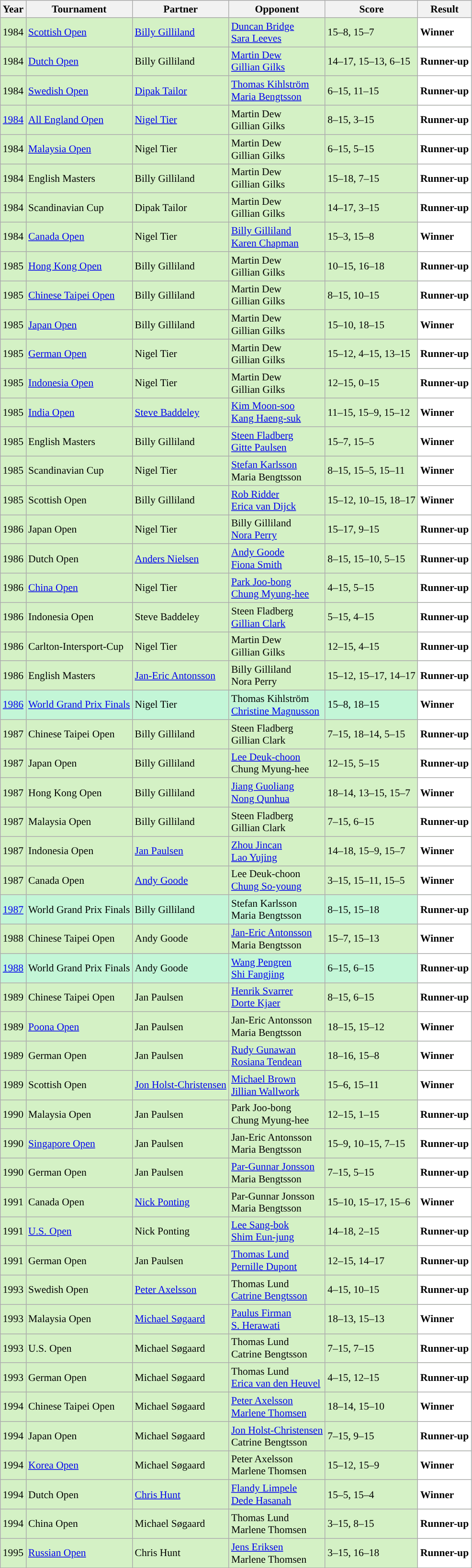<table class="sortable wikitable" style="font-size: 90%;">
<tr>
<th>Year</th>
<th>Tournament</th>
<th>Partner</th>
<th>Opponent</th>
<th>Score</th>
<th>Result</th>
</tr>
<tr style="background:#D4F1C5">
<td align="center">1984</td>
<td align="left"><a href='#'>Scottish Open</a></td>
<td align="left"> <a href='#'>Billy Gilliland</a></td>
<td align="left"> <a href='#'>Duncan Bridge</a> <br>  <a href='#'>Sara Leeves</a></td>
<td align="left">15–8, 15–7</td>
<td style="text-align:left; background:white"> <strong>Winner</strong></td>
</tr>
<tr style="background:#D4F1C5">
<td align="center">1984</td>
<td align="left"><a href='#'>Dutch Open</a></td>
<td align="left"> Billy Gilliland</td>
<td align="left"> <a href='#'>Martin Dew</a> <br>  <a href='#'>Gillian Gilks</a></td>
<td align="left">14–17, 15–13, 6–15</td>
<td style="text-align:left; background:white"> <strong>Runner-up</strong></td>
</tr>
<tr style="background:#D4F1C5">
<td align="center">1984</td>
<td align="left"><a href='#'>Swedish Open</a></td>
<td align="left"> <a href='#'>Dipak Tailor</a></td>
<td align="left"> <a href='#'>Thomas Kihlström</a> <br>  <a href='#'>Maria Bengtsson</a></td>
<td align="left">6–15, 11–15</td>
<td style="text-align:left; background:white"> <strong>Runner-up</strong></td>
</tr>
<tr style="background:#D4F1C5">
<td align="center"><a href='#'>1984</a></td>
<td align="left"><a href='#'>All England Open</a></td>
<td align="left"> <a href='#'>Nigel Tier</a></td>
<td align="left"> Martin Dew <br>  Gillian Gilks</td>
<td align="left">8–15, 3–15</td>
<td style="text-align:left; background:white"> <strong>Runner-up</strong></td>
</tr>
<tr style="background:#D4F1C5">
<td align="center">1984</td>
<td align="left"><a href='#'>Malaysia Open</a></td>
<td align="left"> Nigel Tier</td>
<td align="left"> Martin Dew <br>  Gillian Gilks</td>
<td align="left">6–15, 5–15</td>
<td style="text-align:left; background:white"> <strong>Runner-up</strong></td>
</tr>
<tr style="background:#D4F1C5">
<td align="center">1984</td>
<td align="left">English Masters</td>
<td align="left"> Billy Gilliland</td>
<td align="left"> Martin Dew <br>  Gillian Gilks</td>
<td align="left">15–18, 7–15</td>
<td style="text-align:left; background:white"> <strong>Runner-up</strong></td>
</tr>
<tr style="background:#D4F1C5">
<td align="center">1984</td>
<td align="left">Scandinavian Cup</td>
<td align="left"> Dipak Tailor</td>
<td align="left"> Martin Dew <br>  Gillian Gilks</td>
<td align="left">14–17, 3–15</td>
<td style="text-align:left; background:white"> <strong>Runner-up</strong></td>
</tr>
<tr style="background:#D4F1C5">
<td align="center">1984</td>
<td align="left"><a href='#'>Canada Open</a></td>
<td align="left"> Nigel Tier</td>
<td align="left"> <a href='#'>Billy Gilliland</a> <br>  <a href='#'>Karen Chapman</a></td>
<td align="left">15–3, 15–8</td>
<td style="text-align:left; background:white"> <strong>Winner</strong></td>
</tr>
<tr style="background:#D4F1C5">
<td align="center">1985</td>
<td align="left"><a href='#'>Hong Kong Open</a></td>
<td align="left"> Billy Gilliland</td>
<td align="left"> Martin Dew <br>  Gillian Gilks</td>
<td align="left">10–15, 16–18</td>
<td style="text-align:left; background:white"> <strong>Runner-up</strong></td>
</tr>
<tr style="background:#D4F1C5">
<td align="center">1985</td>
<td align="left"><a href='#'>Chinese Taipei Open</a></td>
<td align="left"> Billy Gilliland</td>
<td align="left"> Martin Dew <br>  Gillian Gilks</td>
<td align="left">8–15, 10–15</td>
<td style="text-align:left; background:white"> <strong>Runner-up</strong></td>
</tr>
<tr style="background:#D4F1C5">
<td align="center">1985</td>
<td align="left"><a href='#'>Japan Open</a></td>
<td align="left"> Billy Gilliland</td>
<td align="left"> Martin Dew <br>  Gillian Gilks</td>
<td align="left">15–10, 18–15</td>
<td style="text-align:left; background:white"> <strong>Winner</strong></td>
</tr>
<tr style="background:#D4F1C5">
<td align="center">1985</td>
<td align="left"><a href='#'>German Open</a></td>
<td align="left"> Nigel Tier</td>
<td align="left"> Martin Dew <br>  Gillian Gilks</td>
<td align="left">15–12, 4–15, 13–15</td>
<td style="text-align:left; background:white"> <strong>Runner-up</strong></td>
</tr>
<tr style="background:#D4F1C5">
<td align="center">1985</td>
<td align="left"><a href='#'>Indonesia Open</a></td>
<td align="left"> Nigel Tier</td>
<td align="left"> Martin Dew <br>  Gillian Gilks</td>
<td align="left">12–15, 0–15</td>
<td style="text-align:left; background:white"> <strong>Runner-up</strong></td>
</tr>
<tr style="background:#D4F1C5">
<td align="center">1985</td>
<td align="left"><a href='#'>India Open</a></td>
<td align="left"> <a href='#'>Steve Baddeley</a></td>
<td align="left"> <a href='#'>Kim Moon-soo</a> <br>  <a href='#'>Kang Haeng-suk</a></td>
<td align="left">11–15, 15–9, 15–12</td>
<td style="text-align:left; background:white"> <strong>Winner</strong></td>
</tr>
<tr style="background:#D4F1C5">
<td align="center">1985</td>
<td align="left">English Masters</td>
<td align="left"> Billy Gilliland</td>
<td align="left"> <a href='#'>Steen Fladberg</a> <br>  <a href='#'>Gitte Paulsen</a></td>
<td align="left">15–7, 15–5</td>
<td style="text-align:left; background:white"> <strong>Winner</strong></td>
</tr>
<tr style="background:#D4F1C5">
<td align="center">1985</td>
<td align="left">Scandinavian Cup</td>
<td align="left"> Nigel Tier</td>
<td align="left"> <a href='#'>Stefan Karlsson</a> <br>  Maria Bengtsson</td>
<td align="left">8–15, 15–5, 15–11</td>
<td style="text-align:left; background:white"> <strong>Winner</strong></td>
</tr>
<tr style="background:#D4F1C5">
<td align="center">1985</td>
<td align="left">Scottish Open</td>
<td align="left"> Billy Gilliland</td>
<td align="left"> <a href='#'>Rob Ridder</a> <br>  <a href='#'>Erica van Dijck</a></td>
<td align="left">15–12, 10–15, 18–17</td>
<td style="text-align:left; background:white"> <strong>Winner</strong></td>
</tr>
<tr style="background:#D4F1C5">
<td align="center">1986</td>
<td align="left">Japan Open</td>
<td align="left"> Nigel Tier</td>
<td align="left"> Billy Gilliland <br>  <a href='#'>Nora Perry</a></td>
<td align="left">15–17, 9–15</td>
<td style="text-align:left; background:white"> <strong>Runner-up</strong></td>
</tr>
<tr style="background:#D4F1C5">
<td align="center">1986</td>
<td align="left">Dutch Open</td>
<td align="left"> <a href='#'>Anders Nielsen</a></td>
<td align="left"> <a href='#'>Andy Goode</a> <br>  <a href='#'>Fiona Smith</a></td>
<td align="left">8–15, 15–10, 5–15</td>
<td style="text-align:left; background:white"> <strong>Runner-up</strong></td>
</tr>
<tr style="background:#D4F1C5">
<td align="center">1986</td>
<td align="left"><a href='#'>China Open</a></td>
<td align="left"> Nigel Tier</td>
<td align="left"> <a href='#'>Park Joo-bong</a> <br>  <a href='#'>Chung Myung-hee</a></td>
<td align="left">4–15, 5–15</td>
<td style="text-align:left; background:white"> <strong>Runner-up</strong></td>
</tr>
<tr style="background:#D4F1C5">
<td align="center">1986</td>
<td align="left">Indonesia Open</td>
<td align="left"> Steve Baddeley</td>
<td align="left"> Steen Fladberg <br>  <a href='#'>Gillian Clark</a></td>
<td align="left">5–15, 4–15</td>
<td style="text-align:left; background:white"> <strong>Runner-up</strong></td>
</tr>
<tr style="background:#D4F1C5">
<td align="center">1986</td>
<td align="left">Carlton-Intersport-Cup</td>
<td align="left"> Nigel Tier</td>
<td align="left"> Martin Dew <br>  Gillian Gilks</td>
<td align="left">12–15, 4–15</td>
<td style="text-align:left; background:white"> <strong>Runner-up</strong></td>
</tr>
<tr style="background:#D4F1C5">
<td align="center">1986</td>
<td align="left">English Masters</td>
<td align="left"> <a href='#'>Jan-Eric Antonsson</a></td>
<td align="left"> Billy Gilliland <br>  Nora Perry</td>
<td align="left">15–12, 15–17, 14–17</td>
<td style="text-align:left; background:white"> <strong>Runner-up</strong></td>
</tr>
<tr style="background:#C3F6D7">
<td align="center"><a href='#'>1986</a></td>
<td align="left"><a href='#'>World Grand Prix Finals</a></td>
<td align="left"> Nigel Tier</td>
<td align="left"> Thomas Kihlström <br>  <a href='#'>Christine Magnusson</a></td>
<td align="left">15–8, 18–15</td>
<td style="text-align:left; background: white"> <strong>Winner</strong></td>
</tr>
<tr style="background:#D4F1C5">
<td align="center">1987</td>
<td align="left">Chinese Taipei Open</td>
<td align="left"> Billy Gilliland</td>
<td align="left"> Steen Fladberg <br>  Gillian Clark</td>
<td align="left">7–15, 18–14, 5–15</td>
<td style="text-align:left; background:white"> <strong>Runner-up</strong></td>
</tr>
<tr style="background:#D4F1C5">
<td align="center">1987</td>
<td align="left">Japan Open</td>
<td align="left"> Billy Gilliland</td>
<td align="left"> <a href='#'>Lee Deuk-choon</a> <br>  Chung Myung-hee</td>
<td align="left">12–15, 5–15</td>
<td style="text-align:left; background:white"> <strong>Runner-up</strong></td>
</tr>
<tr style="background:#D4F1C5">
<td align="center">1987</td>
<td align="left">Hong Kong Open</td>
<td align="left"> Billy Gilliland</td>
<td align="left"> <a href='#'>Jiang Guoliang</a> <br>  <a href='#'>Nong Qunhua</a></td>
<td align="left">18–14, 13–15, 15–7</td>
<td style="text-align:left; background:white"> <strong>Winner</strong></td>
</tr>
<tr style="background:#D4F1C5">
<td align="center">1987</td>
<td align="left">Malaysia Open</td>
<td align="left"> Billy Gilliland</td>
<td align="left"> Steen Fladberg <br>  Gillian Clark</td>
<td align="left">7–15, 6–15</td>
<td style="text-align:left; background:white"> <strong>Runner-up</strong></td>
</tr>
<tr style="background:#D4F1C5">
<td align="center">1987</td>
<td align="left">Indonesia Open</td>
<td align="left"> <a href='#'>Jan Paulsen</a></td>
<td align="left"> <a href='#'>Zhou Jincan</a><br> <a href='#'>Lao Yujing</a></td>
<td align="left">14–18, 15–9, 15–7</td>
<td style="text-align:left; background:white"> <strong>Winner</strong></td>
</tr>
<tr style="background:#D4F1C5">
<td align="center">1987</td>
<td align="left">Canada Open</td>
<td align="left"> <a href='#'>Andy Goode</a></td>
<td align="left"> Lee Deuk-choon<br> <a href='#'>Chung So-young</a></td>
<td align="left">3–15, 15–11, 15–5</td>
<td style="text-align:left; background:white"> <strong>Winner</strong></td>
</tr>
<tr style="background:#C3F6D7">
<td align="center"><a href='#'>1987</a></td>
<td align="left">World Grand Prix Finals</td>
<td align="left"> Billy Gilliland</td>
<td align="left"> Stefan Karlsson <br>  Maria Bengtsson</td>
<td align="left">8–15, 15–18</td>
<td style="text-align:left; background: white"> <strong>Runner-up</strong></td>
</tr>
<tr style="background:#D4F1C5">
<td align="center">1988</td>
<td align="left">Chinese Taipei Open</td>
<td align="left"> Andy Goode</td>
<td align="left"> <a href='#'>Jan-Eric Antonsson</a><br> Maria Bengtsson</td>
<td align="left">15–7, 15–13</td>
<td style="text-align:left; background:white"> <strong>Winner</strong></td>
</tr>
<tr style="background:#C3F6D7">
<td align="center"><a href='#'>1988</a></td>
<td align="left">World Grand Prix Finals</td>
<td align="left"> Andy Goode</td>
<td align="left"> <a href='#'>Wang Pengren</a><br> <a href='#'>Shi Fangjing</a></td>
<td align="left">6–15, 6–15</td>
<td style="text-align:left; background:white"> <strong>Runner-up</strong></td>
</tr>
<tr style="background:#D4F1C5">
<td align="center">1989</td>
<td align="left">Chinese Taipei Open</td>
<td align="left"> Jan Paulsen</td>
<td align="left"> <a href='#'>Henrik Svarrer</a><br> <a href='#'>Dorte Kjaer</a></td>
<td align="left">8–15, 6–15</td>
<td style="text-align:left; background:white"> <strong>Runner-up</strong></td>
</tr>
<tr style="background:#D4F1C5">
<td align="center">1989</td>
<td align="left"><a href='#'>Poona Open</a></td>
<td align="left"> Jan Paulsen</td>
<td align="left"> Jan-Eric Antonsson<br> Maria Bengtsson</td>
<td align="left">18–15, 15–12</td>
<td style="text-align:left; background:white"> <strong>Winner</strong></td>
</tr>
<tr style="background:#D4F1C5">
<td align="center">1989</td>
<td align="left">German Open</td>
<td align="left"> Jan Paulsen</td>
<td align="left"> <a href='#'>Rudy Gunawan</a> <br>  <a href='#'>Rosiana Tendean</a></td>
<td align="left">18–16, 15–8</td>
<td style="text-align:left; background:white"> <strong>Winner</strong></td>
</tr>
<tr style="background:#D4F1C5">
<td align="center">1989</td>
<td align="left">Scottish Open</td>
<td align="left"> <a href='#'>Jon Holst-Christensen</a></td>
<td align="left"> <a href='#'>Michael Brown</a> <br>  <a href='#'>Jillian Wallwork</a></td>
<td align="left">15–6, 15–11</td>
<td style="text-align:left; background:white"> <strong>Winner</strong></td>
</tr>
<tr style="background:#D4F1C5">
<td align="center">1990</td>
<td align="left">Malaysia Open</td>
<td align="left"> Jan Paulsen</td>
<td align="left"> Park Joo-bong<br> Chung Myung-hee</td>
<td align="left">12–15, 1–15</td>
<td style="text-align:left; background:white"> <strong>Runner-up</strong></td>
</tr>
<tr style="background:#D4F1C5">
<td align="center">1990</td>
<td align="left"><a href='#'>Singapore Open</a></td>
<td align="left"> Jan Paulsen</td>
<td align="left"> Jan-Eric Antonsson<br> Maria Bengtsson</td>
<td align="left">15–9, 10–15, 7–15</td>
<td style="text-align:left; background:white"> <strong>Runner-up</strong></td>
</tr>
<tr style="background:#D4F1C5">
<td align="center">1990</td>
<td align="left">German Open</td>
<td align="left"> Jan Paulsen</td>
<td align="left"> <a href='#'>Par-Gunnar Jonsson</a><br> Maria Bengtsson</td>
<td align="left">7–15, 5–15</td>
<td style="text-align:left; background:white"> <strong>Runner-up</strong></td>
</tr>
<tr style="background:#D4F1C5">
<td align="center">1991</td>
<td align="left">Canada Open</td>
<td align="left"> <a href='#'>Nick Ponting</a></td>
<td align="left"> Par-Gunnar Jonsson<br> Maria Bengtsson</td>
<td align="left">15–10, 15–17, 15–6</td>
<td style="text-align:left; background:white"> <strong>Winner</strong></td>
</tr>
<tr style="background:#D4F1C5">
<td align="center">1991</td>
<td align="left"><a href='#'>U.S. Open</a></td>
<td align="left"> Nick Ponting</td>
<td align="left"> <a href='#'>Lee Sang-bok</a> <br> <a href='#'>Shim Eun-jung</a></td>
<td align="left">14–18, 2–15</td>
<td style="text-align:left; background:white"> <strong>Runner-up</strong></td>
</tr>
<tr style="background:#D4F1C5">
<td align="center">1991</td>
<td align="left">German Open</td>
<td align="left"> Jan Paulsen</td>
<td align="left"> <a href='#'>Thomas Lund</a><br> <a href='#'>Pernille Dupont</a></td>
<td align="left">12–15, 14–17</td>
<td style="text-align:left; background:white"> <strong>Runner-up</strong></td>
</tr>
<tr style="background:#D4F1C5">
<td align="center">1993</td>
<td align="left">Swedish Open</td>
<td align="left"> <a href='#'>Peter Axelsson</a></td>
<td align="left"> Thomas Lund <br>  <a href='#'>Catrine Bengtsson</a></td>
<td align="left">4–15, 10–15</td>
<td style="text-align:left; background:white"> <strong>Runner-up</strong></td>
</tr>
<tr style="background:#D4F1C5">
<td align="center">1993</td>
<td align="left">Malaysia Open</td>
<td align="left"> <a href='#'>Michael Søgaard</a></td>
<td align="left"> <a href='#'>Paulus Firman</a><br> <a href='#'>S. Herawati</a></td>
<td align="left">18–13, 15–13</td>
<td style="text-align:left; background:white"> <strong>Winner</strong></td>
</tr>
<tr style="background:#D4F1C5">
<td align="center">1993</td>
<td align="left">U.S. Open</td>
<td align="left"> Michael Søgaard</td>
<td align="left"> Thomas Lund <br> Catrine Bengtsson</td>
<td align="left">7–15, 7–15</td>
<td style="text-align:left; background:white"> <strong>Runner-up</strong></td>
</tr>
<tr style="background:#D4F1C5">
<td align="center">1993</td>
<td align="left">German Open</td>
<td align="left"> Michael Søgaard</td>
<td align="left"> Thomas Lund<br> <a href='#'>Erica van den Heuvel</a></td>
<td align="left">4–15, 12–15</td>
<td style="text-align:left; background:white"> <strong>Runner-up</strong></td>
</tr>
<tr style="background:#D4F1C5">
<td align="center">1994</td>
<td align="left">Chinese Taipei Open</td>
<td align="left"> Michael Søgaard</td>
<td align="left"> <a href='#'>Peter Axelsson</a><br> <a href='#'>Marlene Thomsen</a></td>
<td align="left">18–14, 15–10</td>
<td style="text-align:left; background:white"> <strong>Winner</strong></td>
</tr>
<tr style="background:#D4F1C5">
<td align="center">1994</td>
<td align="left">Japan Open</td>
<td align="left"> Michael Søgaard</td>
<td align="left"> <a href='#'>Jon Holst-Christensen</a><br> Catrine Bengtsson</td>
<td align="left">7–15, 9–15</td>
<td style="text-align:left; background:white"> <strong>Runner-up</strong></td>
</tr>
<tr style="background:#D4F1C5">
<td align="center">1994</td>
<td align="left"><a href='#'>Korea Open</a></td>
<td align="left"> Michael Søgaard</td>
<td align="left"> Peter Axelsson<br> Marlene Thomsen</td>
<td align="left">15–12, 15–9</td>
<td style="text-align:left; background:white"> <strong>Winner</strong></td>
</tr>
<tr style="background:#D4F1C5">
<td align="center">1994</td>
<td align="left">Dutch Open</td>
<td align="left"> <a href='#'>Chris Hunt</a></td>
<td align="left"> <a href='#'>Flandy Limpele</a><br> <a href='#'>Dede Hasanah</a></td>
<td align="left">15–5, 15–4</td>
<td style="text-align:left; background:white"> <strong>Winner</strong></td>
</tr>
<tr style="background:#D4F1C5">
<td align="center">1994</td>
<td align="left">China Open</td>
<td align="left"> Michael Søgaard</td>
<td align="left"> Thomas Lund<br> Marlene Thomsen</td>
<td align="left">3–15, 8–15</td>
<td style="text-align:left; background:white"> <strong>Runner-up</strong></td>
</tr>
<tr style="background:#D4F1C5">
<td align="center">1995</td>
<td align="left"><a href='#'>Russian Open</a></td>
<td align="left"> Chris Hunt</td>
<td align="left"> <a href='#'>Jens Eriksen</a><br> Marlene Thomsen</td>
<td align="left">3–15, 16–18</td>
<td style="text-align:left; background:white"> <strong>Runner-up</strong></td>
</tr>
</table>
